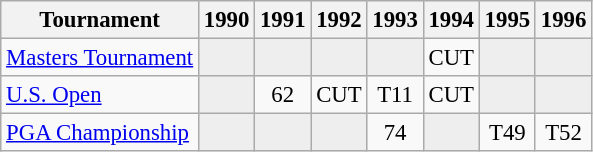<table class="wikitable" style="font-size:95%;text-align:center;">
<tr>
<th>Tournament</th>
<th>1990</th>
<th>1991</th>
<th>1992</th>
<th>1993</th>
<th>1994</th>
<th>1995</th>
<th>1996</th>
</tr>
<tr>
<td align=left><a href='#'>Masters Tournament</a></td>
<td style="background:#eeeeee;"></td>
<td style="background:#eeeeee;"></td>
<td style="background:#eeeeee;"></td>
<td style="background:#eeeeee;"></td>
<td>CUT</td>
<td style="background:#eeeeee;"></td>
<td style="background:#eeeeee;"></td>
</tr>
<tr>
<td align=left><a href='#'>U.S. Open</a></td>
<td style="background:#eeeeee;"></td>
<td>62</td>
<td>CUT</td>
<td>T11</td>
<td>CUT</td>
<td style="background:#eeeeee;"></td>
<td style="background:#eeeeee;"></td>
</tr>
<tr>
<td align=left><a href='#'>PGA Championship</a></td>
<td style="background:#eeeeee;"></td>
<td style="background:#eeeeee;"></td>
<td style="background:#eeeeee;"></td>
<td>74</td>
<td style="background:#eeeeee;"></td>
<td>T49</td>
<td>T52</td>
</tr>
</table>
